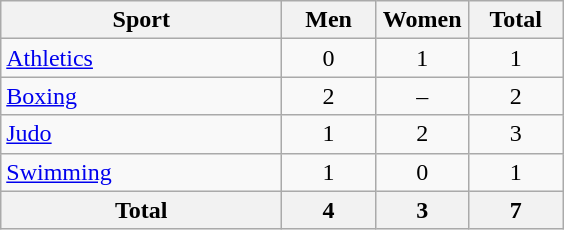<table class="wikitable sortable" style="text-align:center;">
<tr>
<th width=180>Sport</th>
<th width=55>Men</th>
<th width=55>Women</th>
<th width=55>Total</th>
</tr>
<tr>
<td align=left><a href='#'>Athletics</a></td>
<td>0</td>
<td>1</td>
<td>1</td>
</tr>
<tr>
<td align=left><a href='#'>Boxing</a></td>
<td>2</td>
<td>–</td>
<td>2</td>
</tr>
<tr>
<td align=left><a href='#'>Judo</a></td>
<td>1</td>
<td>2</td>
<td>3</td>
</tr>
<tr>
<td align=left><a href='#'>Swimming</a></td>
<td>1</td>
<td>0</td>
<td>1</td>
</tr>
<tr>
<th>Total</th>
<th>4</th>
<th>3</th>
<th>7</th>
</tr>
</table>
